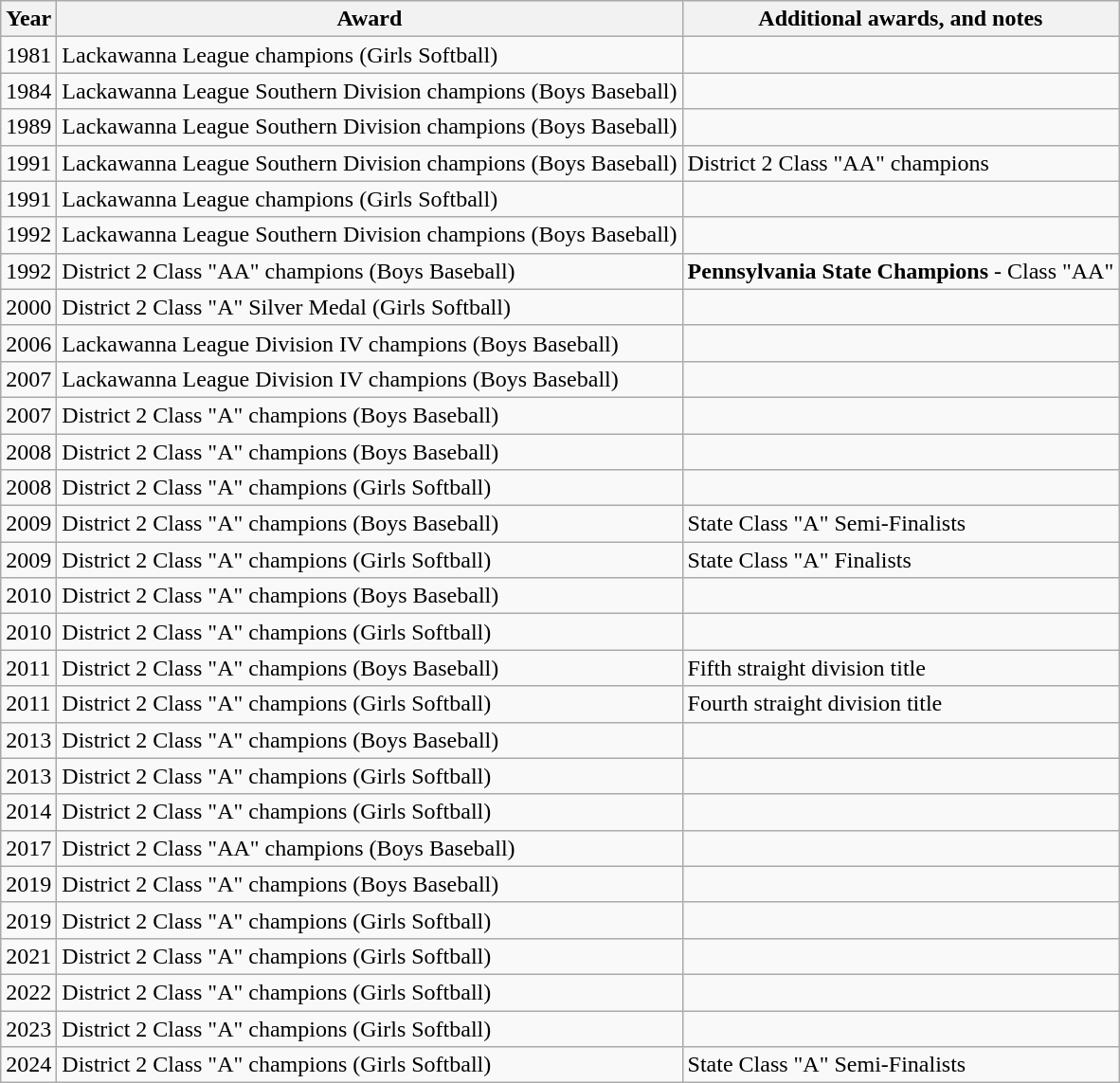<table class="wikitable">
<tr>
<th>Year</th>
<th>Award</th>
<th>Additional awards, and notes</th>
</tr>
<tr>
<td>1981</td>
<td>Lackawanna League champions (Girls Softball)</td>
<td></td>
</tr>
<tr>
<td>1984</td>
<td>Lackawanna League Southern Division champions (Boys Baseball)</td>
<td></td>
</tr>
<tr>
<td>1989</td>
<td>Lackawanna League Southern Division champions (Boys Baseball)</td>
<td></td>
</tr>
<tr>
<td>1991</td>
<td>Lackawanna League Southern Division champions (Boys Baseball)</td>
<td>District 2 Class "AA" champions</td>
</tr>
<tr>
<td>1991</td>
<td>Lackawanna League champions (Girls Softball)</td>
<td></td>
</tr>
<tr>
<td>1992</td>
<td>Lackawanna League Southern Division champions (Boys Baseball)</td>
<td></td>
</tr>
<tr>
<td>1992</td>
<td>District 2 Class "AA" champions (Boys Baseball)</td>
<td><strong>Pennsylvania State Champions</strong> - Class "AA"</td>
</tr>
<tr>
<td>2000</td>
<td>District 2 Class "A" Silver Medal (Girls Softball)</td>
<td></td>
</tr>
<tr>
<td>2006</td>
<td>Lackawanna League Division IV champions (Boys Baseball)</td>
<td></td>
</tr>
<tr>
<td>2007</td>
<td>Lackawanna League Division IV champions (Boys Baseball)</td>
<td></td>
</tr>
<tr>
<td>2007</td>
<td>District 2 Class "A" champions (Boys Baseball)</td>
<td></td>
</tr>
<tr>
<td>2008</td>
<td>District 2 Class "A" champions (Boys Baseball)</td>
<td></td>
</tr>
<tr>
<td>2008</td>
<td>District 2 Class "A" champions (Girls Softball)</td>
<td></td>
</tr>
<tr>
<td>2009</td>
<td>District 2 Class "A" champions (Boys Baseball)</td>
<td>State Class "A" Semi-Finalists</td>
</tr>
<tr>
<td>2009</td>
<td>District 2 Class "A" champions (Girls Softball)</td>
<td>State Class "A" Finalists</td>
</tr>
<tr>
<td>2010</td>
<td>District 2 Class "A" champions (Boys Baseball)</td>
<td></td>
</tr>
<tr>
<td>2010</td>
<td>District 2 Class "A" champions (Girls Softball)</td>
<td></td>
</tr>
<tr>
<td>2011</td>
<td>District 2 Class "A" champions (Boys Baseball)</td>
<td>Fifth straight division title</td>
</tr>
<tr>
<td>2011</td>
<td>District 2 Class "A" champions (Girls Softball)</td>
<td>Fourth straight division title</td>
</tr>
<tr>
<td>2013</td>
<td>District 2 Class "A" champions (Boys Baseball)</td>
<td></td>
</tr>
<tr>
<td>2013</td>
<td>District 2 Class "A" champions (Girls Softball)</td>
<td></td>
</tr>
<tr>
<td>2014</td>
<td>District 2 Class "A" champions (Girls Softball)</td>
<td></td>
</tr>
<tr>
<td>2017</td>
<td>District 2 Class "AA" champions (Boys Baseball)</td>
<td></td>
</tr>
<tr>
<td>2019</td>
<td>District 2 Class "A" champions (Boys Baseball)</td>
<td></td>
</tr>
<tr>
<td>2019</td>
<td>District 2 Class "A" champions (Girls Softball)</td>
<td></td>
</tr>
<tr>
<td>2021</td>
<td>District 2 Class "A" champions (Girls Softball)</td>
<td></td>
</tr>
<tr>
<td>2022</td>
<td>District 2 Class "A" champions (Girls Softball)</td>
<td></td>
</tr>
<tr>
<td>2023</td>
<td>District 2 Class "A" champions (Girls Softball)</td>
<td></td>
</tr>
<tr>
<td>2024</td>
<td>District 2 Class "A" champions (Girls Softball)</td>
<td>State Class "A" Semi-Finalists</td>
</tr>
</table>
